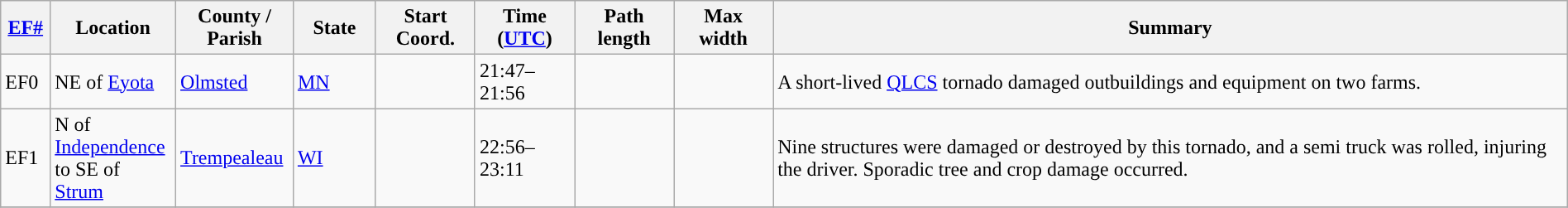<table class="wikitable sortable" style="width:100%;">
<tr>
<th scope="col"  style="width:3%; text-align:center;"><a href='#'>EF#</a></th>
<th scope="col"  style="width:7%; text-align:center;" class="unsortable">Location</th>
<th scope="col"  style="width:6%; text-align:center;" class="unsortable">County / Parish</th>
<th scope="col"  style="width:5%; text-align:center;">State</th>
<th scope="col"  style="width:6%; text-align:center;">Start Coord.</th>
<th scope="col"  style="width:6%; text-align:center;">Time (<a href='#'>UTC</a>)</th>
<th scope="col"  style="width:6%; text-align:center;">Path length</th>
<th scope="col"  style="width:6%; text-align:center;">Max width</th>
<th scope="col" class="unsortable" style="width:48%; text-align:center;">Summary</th>
</tr>
<tr>
<td>EF0</td>
<td>NE of <a href='#'>Eyota</a></td>
<td><a href='#'>Olmsted</a></td>
<td><a href='#'>MN</a></td>
<td></td>
<td>21:47–21:56</td>
<td></td>
<td></td>
<td>A short-lived <a href='#'>QLCS</a> tornado damaged outbuildings and equipment on two farms.</td>
</tr>
<tr>
<td>EF1</td>
<td>N of <a href='#'>Independence</a> to SE of <a href='#'>Strum</a></td>
<td><a href='#'>Trempealeau</a></td>
<td><a href='#'>WI</a></td>
<td></td>
<td>22:56–23:11</td>
<td></td>
<td></td>
<td>Nine structures were damaged or destroyed by this tornado, and a semi truck was rolled, injuring the driver. Sporadic tree and crop damage occurred.</td>
</tr>
<tr>
</tr>
</table>
